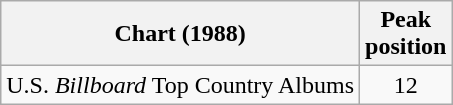<table class="wikitable">
<tr>
<th>Chart (1988)</th>
<th>Peak<br>position</th>
</tr>
<tr>
<td>U.S. <em>Billboard</em> Top Country Albums</td>
<td align="center">12</td>
</tr>
</table>
